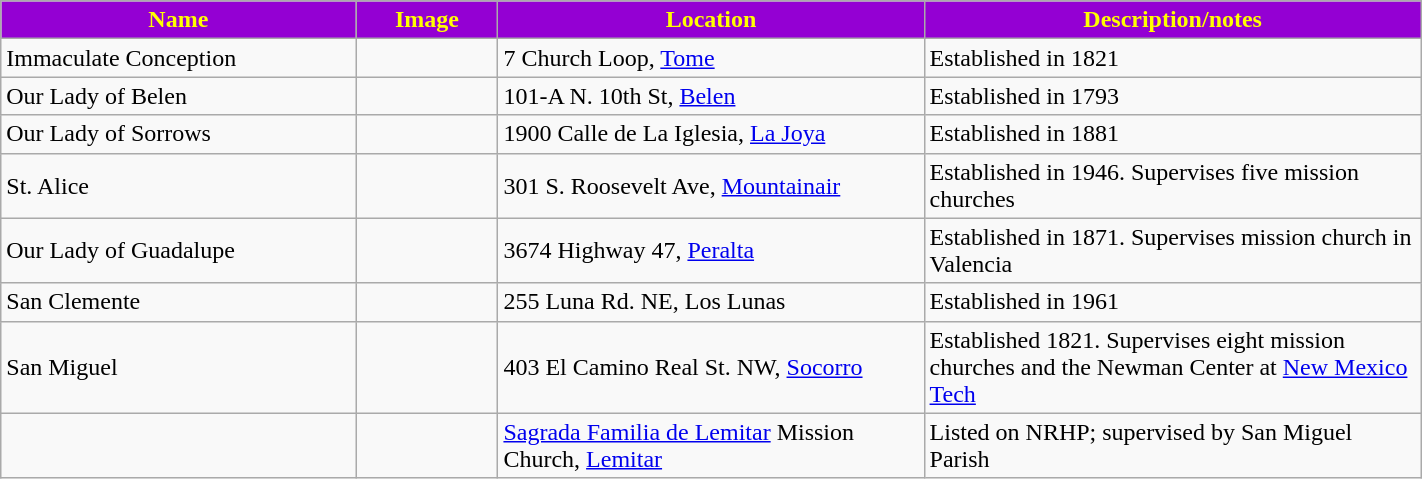<table class="wikitable sortable" style="width:75%">
<tr>
<th style="background:darkviolet; color:yellow;" width="25%"><strong>Name</strong></th>
<th style="background:darkviolet; color:yellow;" width="10%"><strong>Image</strong></th>
<th style="background:darkviolet; color:yellow;" width="30%"><strong>Location</strong></th>
<th style="background:darkviolet; color:yellow;" width="35%"><strong>Description/notes</strong></th>
</tr>
<tr>
<td>Immaculate Conception</td>
<td></td>
<td>7 Church Loop, <a href='#'>Tome</a></td>
<td>Established in 1821</td>
</tr>
<tr>
<td>Our Lady of Belen</td>
<td></td>
<td>101-A N. 10th St, <a href='#'>Belen</a></td>
<td>Established in 1793</td>
</tr>
<tr>
<td>Our Lady of Sorrows</td>
<td></td>
<td>1900 Calle de La Iglesia, <a href='#'>La Joya</a></td>
<td>Established in 1881</td>
</tr>
<tr>
<td>St. Alice</td>
<td></td>
<td>301 S. Roosevelt Ave, <a href='#'>Mountainair</a></td>
<td>Established in 1946. Supervises five mission churches</td>
</tr>
<tr>
<td>Our Lady of Guadalupe</td>
<td></td>
<td>3674 Highway 47, <a href='#'>Peralta</a></td>
<td>Established in 1871. Supervises mission church in Valencia</td>
</tr>
<tr>
<td>San Clemente</td>
<td></td>
<td>255 Luna Rd. NE, Los Lunas</td>
<td>Established in 1961</td>
</tr>
<tr>
<td>San Miguel</td>
<td></td>
<td>403 El Camino Real St. NW, <a href='#'>Socorro</a></td>
<td>Established 1821. Supervises eight mission churches and the Newman Center at <a href='#'>New Mexico Tech</a></td>
</tr>
<tr>
<td></td>
<td></td>
<td><a href='#'>Sagrada Familia de Lemitar</a> Mission Church, <a href='#'>Lemitar</a></td>
<td>Listed on NRHP; supervised by San Miguel Parish</td>
</tr>
</table>
